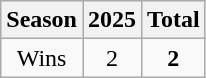<table class=wikitable>
<tr>
<th>Season</th>
<th>2025</th>
<th><strong>Total</strong></th>
</tr>
<tr align=center>
<td>Wins</td>
<td>2</td>
<td><strong>2</strong></td>
</tr>
</table>
